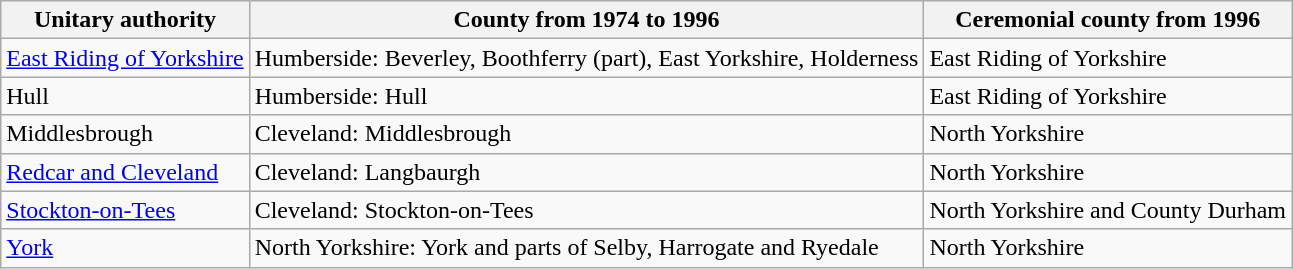<table class="wikitable">
<tr>
<th>Unitary authority</th>
<th>County from 1974 to 1996</th>
<th>Ceremonial county from 1996</th>
</tr>
<tr>
<td><a href='#'>East Riding of Yorkshire</a></td>
<td>Humberside: Beverley, Boothferry (part), East Yorkshire, Holderness</td>
<td>East Riding of Yorkshire</td>
</tr>
<tr>
<td>Hull</td>
<td>Humberside: Hull</td>
<td>East Riding of Yorkshire</td>
</tr>
<tr>
<td>Middlesbrough</td>
<td>Cleveland: Middlesbrough</td>
<td>North Yorkshire</td>
</tr>
<tr>
<td><a href='#'>Redcar and Cleveland</a></td>
<td>Cleveland: Langbaurgh</td>
<td>North Yorkshire</td>
</tr>
<tr>
<td><a href='#'>Stockton-on-Tees</a></td>
<td>Cleveland:  Stockton-on-Tees</td>
<td>North Yorkshire and County Durham</td>
</tr>
<tr>
<td><a href='#'>York</a></td>
<td>North Yorkshire: York and parts of Selby, Harrogate and Ryedale</td>
<td>North Yorkshire</td>
</tr>
</table>
